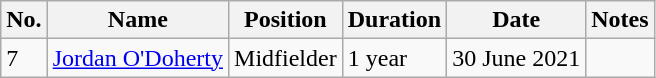<table class="wikitable">
<tr>
<th>No.</th>
<th>Name</th>
<th>Position</th>
<th>Duration</th>
<th>Date</th>
<th>Notes</th>
</tr>
<tr>
<td>7</td>
<td><a href='#'>Jordan O'Doherty</a></td>
<td>Midfielder</td>
<td>1 year</td>
<td>30 June 2021</td>
<td></td>
</tr>
</table>
